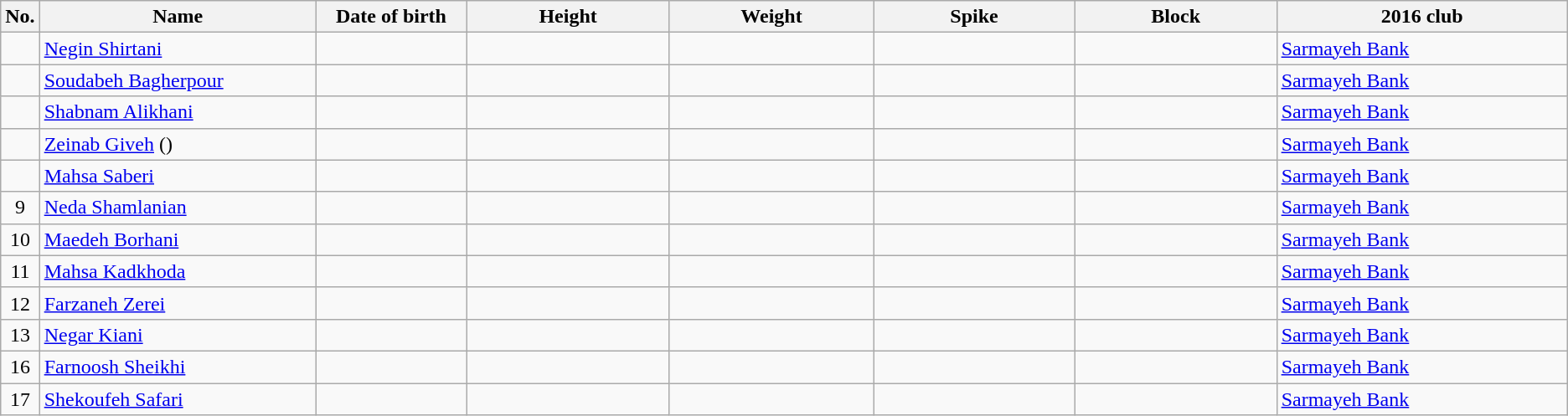<table class="wikitable sortable" style="text-align:center;">
<tr>
<th>No.</th>
<th style="width:15em">Name</th>
<th style="width:8em">Date of birth</th>
<th style="width:11em">Height</th>
<th style="width:11em">Weight</th>
<th style="width:11em">Spike</th>
<th style="width:11em">Block</th>
<th style="width:16em">2016 club</th>
</tr>
<tr>
<td></td>
<td align=left><a href='#'>Negin Shirtani</a></td>
<td align=right></td>
<td></td>
<td></td>
<td></td>
<td></td>
<td align=left> <a href='#'>Sarmayeh Bank</a></td>
</tr>
<tr>
<td></td>
<td align=left><a href='#'>Soudabeh Bagherpour</a></td>
<td align=right></td>
<td></td>
<td></td>
<td></td>
<td></td>
<td align=left> <a href='#'>Sarmayeh Bank</a></td>
</tr>
<tr>
<td></td>
<td align=left><a href='#'>Shabnam Alikhani</a></td>
<td align=right></td>
<td></td>
<td></td>
<td></td>
<td></td>
<td align=left> <a href='#'>Sarmayeh Bank</a></td>
</tr>
<tr>
<td></td>
<td align=left><a href='#'>Zeinab Giveh</a> ()</td>
<td align=right></td>
<td></td>
<td></td>
<td></td>
<td></td>
<td align=left> <a href='#'>Sarmayeh Bank</a></td>
</tr>
<tr>
<td></td>
<td align=left><a href='#'>Mahsa Saberi</a></td>
<td align=right></td>
<td></td>
<td></td>
<td></td>
<td></td>
<td align=left> <a href='#'>Sarmayeh Bank</a></td>
</tr>
<tr>
<td>9</td>
<td align=left><a href='#'>Neda Shamlanian</a></td>
<td align=right></td>
<td></td>
<td></td>
<td></td>
<td></td>
<td align=left> <a href='#'>Sarmayeh Bank</a></td>
</tr>
<tr>
<td>10</td>
<td align=left><a href='#'>Maedeh Borhani</a></td>
<td align=right></td>
<td></td>
<td></td>
<td></td>
<td></td>
<td align=left> <a href='#'>Sarmayeh Bank</a></td>
</tr>
<tr>
<td>11</td>
<td align=left><a href='#'>Mahsa Kadkhoda</a></td>
<td align=right></td>
<td></td>
<td></td>
<td></td>
<td></td>
<td align=left> <a href='#'>Sarmayeh Bank</a></td>
</tr>
<tr>
<td>12</td>
<td align=left><a href='#'>Farzaneh Zerei</a></td>
<td align=right></td>
<td></td>
<td></td>
<td></td>
<td></td>
<td align=left> <a href='#'>Sarmayeh Bank</a></td>
</tr>
<tr>
<td>13</td>
<td align=left><a href='#'>Negar Kiani</a></td>
<td align=right></td>
<td></td>
<td></td>
<td></td>
<td></td>
<td align=left> <a href='#'>Sarmayeh Bank</a></td>
</tr>
<tr>
<td>16</td>
<td align=left><a href='#'>Farnoosh Sheikhi</a></td>
<td align=right></td>
<td></td>
<td></td>
<td></td>
<td></td>
<td align=left> <a href='#'>Sarmayeh Bank</a></td>
</tr>
<tr>
<td>17</td>
<td align=left><a href='#'>Shekoufeh Safari</a></td>
<td align=right></td>
<td></td>
<td></td>
<td></td>
<td></td>
<td align=left> <a href='#'>Sarmayeh Bank</a></td>
</tr>
</table>
